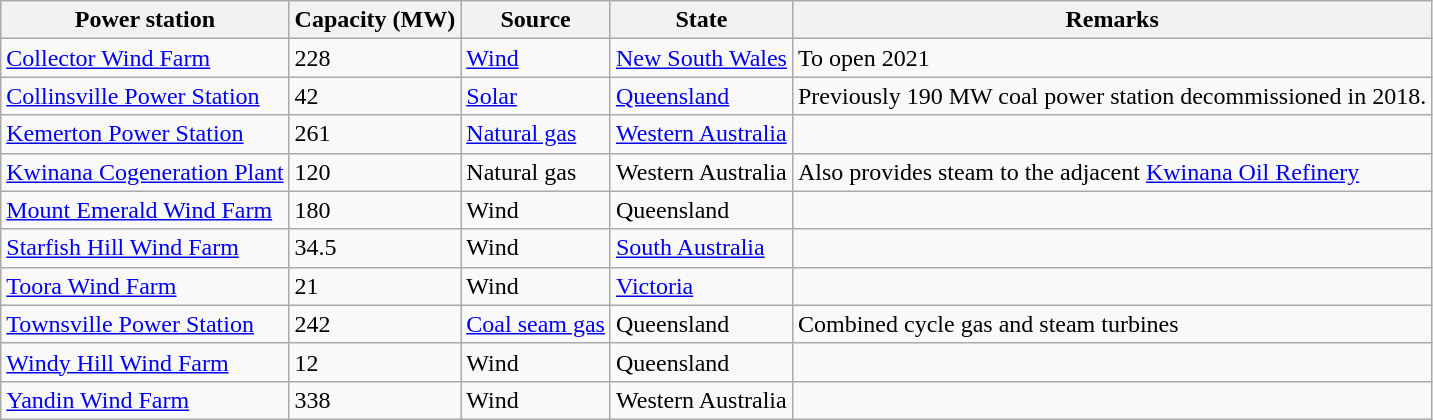<table class="wikitable sortable">
<tr>
<th>Power station</th>
<th>Capacity (MW)</th>
<th>Source</th>
<th>State</th>
<th>Remarks</th>
</tr>
<tr>
<td><a href='#'>Collector Wind Farm</a></td>
<td>228</td>
<td><a href='#'>Wind</a></td>
<td><a href='#'>New South Wales</a></td>
<td>To open 2021</td>
</tr>
<tr>
<td><a href='#'>Collinsville Power Station</a></td>
<td>42</td>
<td><a href='#'>Solar</a></td>
<td><a href='#'>Queensland</a></td>
<td>Previously 190 MW coal power station decommissioned in 2018.</td>
</tr>
<tr>
<td><a href='#'>Kemerton Power Station</a></td>
<td>261</td>
<td><a href='#'>Natural gas</a></td>
<td><a href='#'>Western Australia</a></td>
<td></td>
</tr>
<tr>
<td><a href='#'>Kwinana Cogeneration Plant</a></td>
<td>120</td>
<td>Natural gas</td>
<td>Western Australia</td>
<td>Also provides steam to the adjacent <a href='#'>Kwinana Oil Refinery</a></td>
</tr>
<tr>
<td><a href='#'>Mount Emerald Wind Farm</a></td>
<td>180</td>
<td>Wind</td>
<td>Queensland</td>
<td></td>
</tr>
<tr>
<td><a href='#'>Starfish Hill Wind Farm</a></td>
<td>34.5</td>
<td>Wind</td>
<td><a href='#'>South Australia</a></td>
<td></td>
</tr>
<tr>
<td><a href='#'>Toora Wind Farm</a></td>
<td>21</td>
<td>Wind</td>
<td><a href='#'>Victoria</a></td>
<td></td>
</tr>
<tr>
<td><a href='#'>Townsville Power Station</a></td>
<td>242</td>
<td><a href='#'>Coal seam gas</a></td>
<td>Queensland</td>
<td>Combined cycle gas and steam turbines</td>
</tr>
<tr>
<td><a href='#'>Windy Hill Wind Farm</a></td>
<td>12</td>
<td>Wind</td>
<td>Queensland</td>
<td></td>
</tr>
<tr>
<td><a href='#'>Yandin Wind Farm</a></td>
<td>338</td>
<td>Wind</td>
<td>Western Australia</td>
<td></td>
</tr>
</table>
